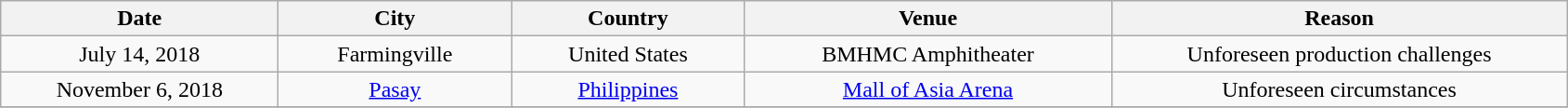<table class="wikitable" style="text-align:center;">
<tr>
<th scope="col" style="width:12em;">Date</th>
<th scope="col" style="width:10em;">City</th>
<th scope="col" style="width:10em;">Country</th>
<th scope="col" style="width:16em;">Venue</th>
<th scope="col" style="width:20em;">Reason</th>
</tr>
<tr>
<td>July 14, 2018</td>
<td>Farmingville</td>
<td>United States</td>
<td>BMHMC Amphitheater</td>
<td>Unforeseen production challenges</td>
</tr>
<tr>
<td>November 6, 2018</td>
<td><a href='#'>Pasay</a></td>
<td><a href='#'>Philippines</a></td>
<td><a href='#'>Mall of Asia Arena</a></td>
<td>Unforeseen circumstances</td>
</tr>
<tr>
</tr>
</table>
